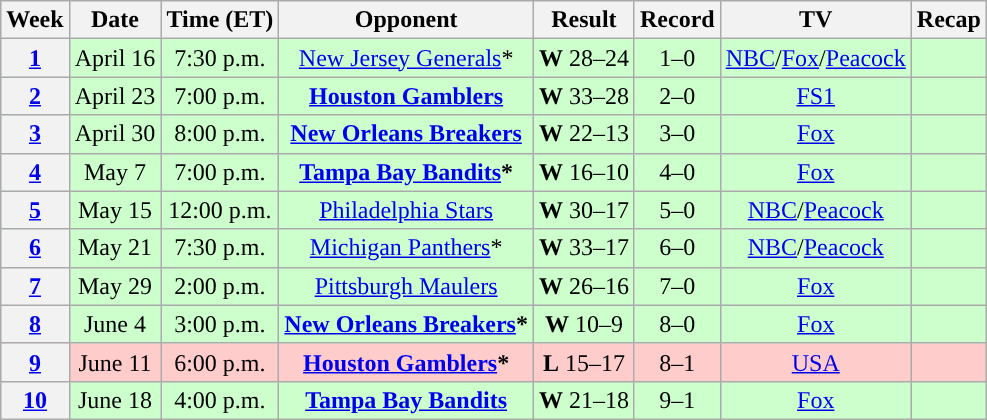<table class="wikitable" style="text-align:center">
<tr>
<th>Week</th>
<th>Date</th>
<th>Time (ET)</th>
<th>Opponent</th>
<th>Result</th>
<th>Record</th>
<th>TV</th>
<th>Recap</th>
</tr>
<tr style="background:#ccffcc">
<th><a href='#'>1</a></th>
<td>April 16</td>
<td>7:30 p.m.</td>
<td><a href='#'>New Jersey Generals</a>*</td>
<td><strong>W</strong> 28–24</td>
<td>1–0</td>
<td><a href='#'>NBC</a>/<a href='#'>Fox</a>/<a href='#'>Peacock</a></td>
<td></td>
</tr>
<tr style="background:#ccffcc">
<th><a href='#'>2</a></th>
<td>April 23</td>
<td>7:00 p.m.</td>
<td><strong><a href='#'>Houston Gamblers</a></strong></td>
<td><strong>W</strong> 33–28</td>
<td>2–0</td>
<td><a href='#'>FS1</a></td>
<td></td>
</tr>
<tr style="background:#ccffcc">
<th><a href='#'>3</a></th>
<td>April 30</td>
<td>8:00 p.m.</td>
<td><strong><a href='#'>New Orleans Breakers</a></strong></td>
<td><strong>W</strong> 22–13</td>
<td>3–0</td>
<td><a href='#'>Fox</a></td>
<td></td>
</tr>
<tr style="background:#ccffcc">
<th><a href='#'>4</a></th>
<td>May 7</td>
<td>7:00 p.m.</td>
<td><strong><a href='#'>Tampa Bay Bandits</a>*</strong></td>
<td><strong>W</strong> 16–10</td>
<td>4–0</td>
<td><a href='#'>Fox</a></td>
<td></td>
</tr>
<tr style="background:#ccffcc">
<th><a href='#'>5</a></th>
<td>May 15</td>
<td>12:00 p.m.</td>
<td><a href='#'>Philadelphia Stars</a></td>
<td><strong>W</strong> 30–17</td>
<td>5–0</td>
<td><a href='#'>NBC</a>/<a href='#'>Peacock</a></td>
<td></td>
</tr>
<tr style="background:#ccffcc">
<th><a href='#'>6</a></th>
<td>May 21</td>
<td>7:30 p.m.</td>
<td><a href='#'>Michigan Panthers</a>*</td>
<td><strong>W</strong> 33–17</td>
<td>6–0</td>
<td><a href='#'>NBC</a>/<a href='#'>Peacock</a></td>
<td></td>
</tr>
<tr style="background:#ccffcc">
<th><a href='#'>7</a></th>
<td>May 29</td>
<td>2:00 p.m.</td>
<td><a href='#'>Pittsburgh Maulers</a></td>
<td><strong>W</strong> 26–16</td>
<td>7–0</td>
<td><a href='#'>Fox</a></td>
<td></td>
</tr>
<tr style="background:#ccffcc">
<th><a href='#'>8</a></th>
<td>June 4</td>
<td>3:00 p.m.</td>
<td><strong><a href='#'>New Orleans Breakers</a>*</strong></td>
<td><strong>W</strong> 10–9</td>
<td>8–0</td>
<td><a href='#'>Fox</a></td>
<td></td>
</tr>
<tr style="background:#ffcccc">
<th><a href='#'>9</a></th>
<td>June 11</td>
<td>6:00 p.m.</td>
<td><strong><a href='#'>Houston Gamblers</a>*</strong></td>
<td><strong>L</strong> 15–17</td>
<td>8–1</td>
<td><a href='#'>USA</a></td>
<td></td>
</tr>
<tr style="background:#ccffcc">
<th><a href='#'>10</a></th>
<td>June 18</td>
<td>4:00 p.m.</td>
<td><strong><a href='#'>Tampa Bay Bandits</a></strong></td>
<td><strong>W</strong> 21–18</td>
<td>9–1</td>
<td><a href='#'>Fox</a></td>
<td></td>
</tr>
</table>
